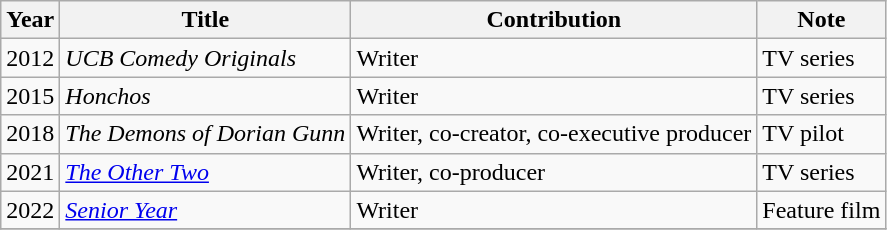<table class="wikitable sortable">
<tr>
<th>Year</th>
<th>Title</th>
<th>Contribution</th>
<th>Note</th>
</tr>
<tr>
<td>2012</td>
<td><em>UCB Comedy Originals</em></td>
<td>Writer</td>
<td>TV series</td>
</tr>
<tr>
<td>2015</td>
<td><em>Honchos</em></td>
<td>Writer</td>
<td>TV series</td>
</tr>
<tr>
<td>2018</td>
<td><em>The Demons of Dorian Gunn</em></td>
<td>Writer, co-creator, co-executive producer</td>
<td>TV pilot</td>
</tr>
<tr>
<td>2021</td>
<td><em><a href='#'>The Other Two</a></em></td>
<td>Writer, co-producer</td>
<td>TV series</td>
</tr>
<tr>
<td>2022</td>
<td><em><a href='#'>Senior Year</a></em></td>
<td>Writer</td>
<td>Feature film</td>
</tr>
<tr>
</tr>
</table>
